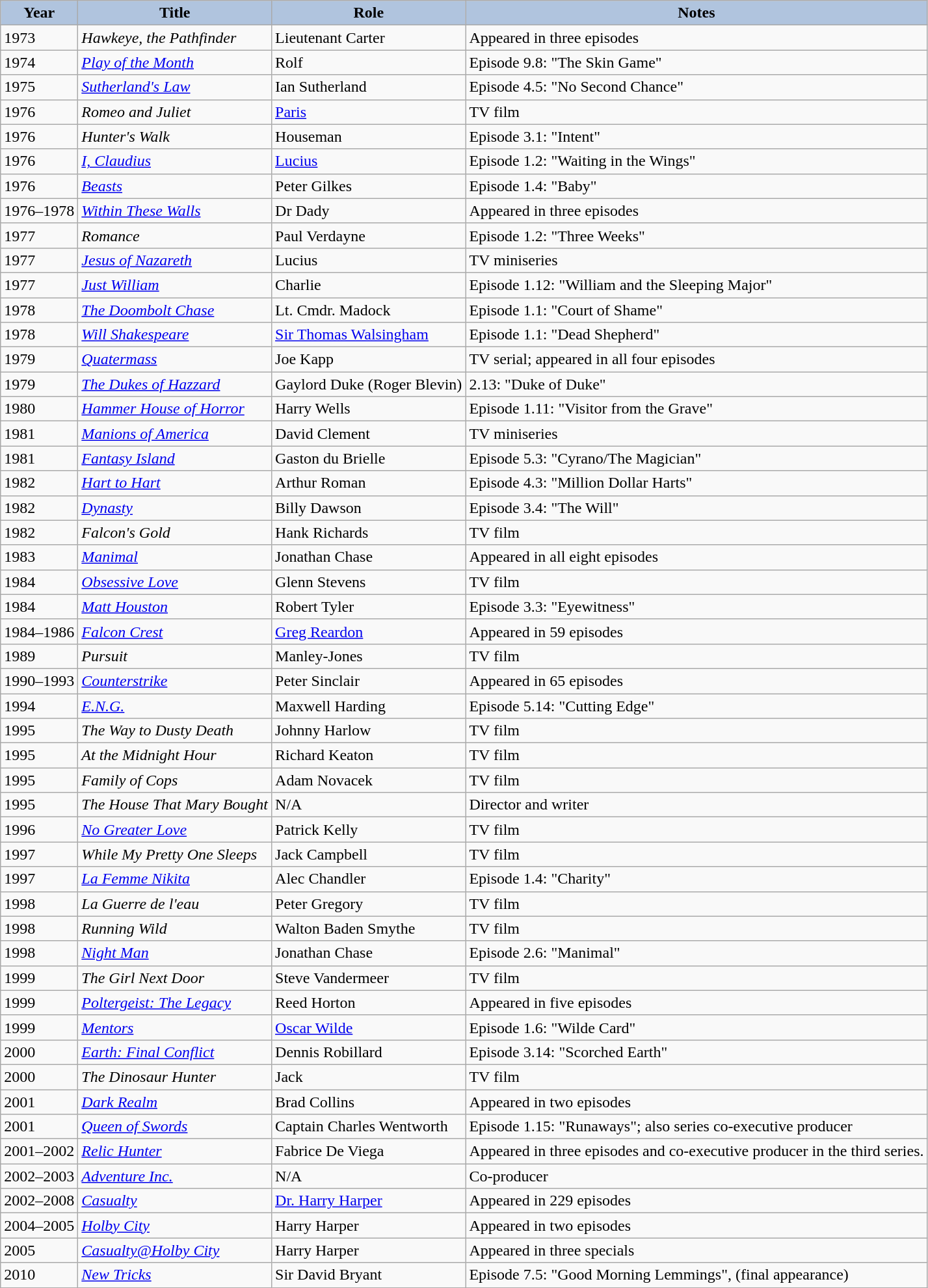<table class="wikitable sortable" font-size: "95%;">
<tr>
<th style="background: #B0C4DE;">Year</th>
<th style="background: #B0C4DE;">Title</th>
<th style="background: #B0C4DE;">Role</th>
<th style="background: #B0C4DE;">Notes</th>
</tr>
<tr>
<td>1973</td>
<td><em>Hawkeye, the Pathfinder</em></td>
<td>Lieutenant Carter</td>
<td>Appeared in three episodes</td>
</tr>
<tr>
<td>1974</td>
<td><em><a href='#'>Play of the Month</a></em></td>
<td>Rolf</td>
<td>Episode 9.8: "The Skin Game"</td>
</tr>
<tr>
<td>1975</td>
<td><em><a href='#'>Sutherland's Law</a></em></td>
<td>Ian Sutherland</td>
<td>Episode 4.5: "No Second Chance"</td>
</tr>
<tr>
<td>1976</td>
<td><em>Romeo and Juliet</em></td>
<td><a href='#'>Paris</a></td>
<td>TV film</td>
</tr>
<tr>
<td>1976</td>
<td><em>Hunter's Walk</em></td>
<td>Houseman</td>
<td>Episode 3.1: "Intent"</td>
</tr>
<tr>
<td>1976</td>
<td><em><a href='#'>I, Claudius</a></em></td>
<td><a href='#'>Lucius</a></td>
<td>Episode 1.2: "Waiting in the Wings"</td>
</tr>
<tr>
<td>1976</td>
<td><em><a href='#'>Beasts</a></em></td>
<td>Peter Gilkes</td>
<td>Episode 1.4: "Baby"</td>
</tr>
<tr>
<td>1976–1978</td>
<td><em><a href='#'>Within These Walls</a></em></td>
<td>Dr Dady</td>
<td>Appeared in three episodes</td>
</tr>
<tr>
<td>1977</td>
<td><em>Romance</em></td>
<td>Paul Verdayne</td>
<td>Episode 1.2: "Three Weeks"</td>
</tr>
<tr>
<td>1977</td>
<td><em><a href='#'>Jesus of Nazareth</a></em></td>
<td>Lucius</td>
<td>TV miniseries</td>
</tr>
<tr>
<td>1977</td>
<td><em><a href='#'>Just William</a></em></td>
<td>Charlie</td>
<td>Episode 1.12: "William and the Sleeping Major"</td>
</tr>
<tr>
<td>1978</td>
<td><em><a href='#'>The Doombolt Chase</a></em></td>
<td>Lt. Cmdr. Madock</td>
<td>Episode 1.1: "Court of Shame"</td>
</tr>
<tr>
<td>1978</td>
<td><em><a href='#'>Will Shakespeare</a></em></td>
<td><a href='#'>Sir Thomas Walsingham</a></td>
<td>Episode 1.1: "Dead Shepherd"</td>
</tr>
<tr>
<td>1979</td>
<td><em><a href='#'>Quatermass</a></em></td>
<td>Joe Kapp</td>
<td>TV serial; appeared in all four episodes</td>
</tr>
<tr>
<td>1979</td>
<td><em><a href='#'>The Dukes of Hazzard</a></em></td>
<td>Gaylord Duke (Roger Blevin)</td>
<td>2.13: "Duke of Duke"</td>
</tr>
<tr>
<td>1980</td>
<td><em><a href='#'>Hammer House of Horror</a></em></td>
<td>Harry Wells</td>
<td>Episode 1.11: "Visitor from the Grave"</td>
</tr>
<tr>
<td>1981</td>
<td><em><a href='#'>Manions of America</a></em></td>
<td>David Clement</td>
<td>TV miniseries</td>
</tr>
<tr>
<td>1981</td>
<td><em><a href='#'>Fantasy Island</a></em></td>
<td>Gaston du Brielle</td>
<td>Episode 5.3: "Cyrano/The Magician"</td>
</tr>
<tr>
<td>1982</td>
<td><em><a href='#'>Hart to Hart</a></em></td>
<td>Arthur Roman</td>
<td>Episode 4.3: "Million Dollar Harts"</td>
</tr>
<tr>
<td>1982</td>
<td><em><a href='#'>Dynasty</a></em></td>
<td>Billy Dawson</td>
<td>Episode 3.4: "The Will"</td>
</tr>
<tr>
<td>1982</td>
<td><em>Falcon's Gold</em></td>
<td>Hank Richards</td>
<td>TV film</td>
</tr>
<tr>
<td>1983</td>
<td><em><a href='#'>Manimal</a></em></td>
<td>Jonathan Chase</td>
<td>Appeared in all eight episodes</td>
</tr>
<tr>
<td>1984</td>
<td><em><a href='#'>Obsessive Love</a></em></td>
<td>Glenn Stevens</td>
<td>TV film</td>
</tr>
<tr>
<td>1984</td>
<td><em><a href='#'>Matt Houston</a></em></td>
<td>Robert Tyler</td>
<td>Episode 3.3: "Eyewitness"</td>
</tr>
<tr>
<td>1984–1986</td>
<td><em><a href='#'>Falcon Crest</a></em></td>
<td><a href='#'>Greg Reardon</a></td>
<td>Appeared in 59 episodes</td>
</tr>
<tr>
<td>1989</td>
<td><em>Pursuit</em></td>
<td>Manley-Jones</td>
<td>TV film</td>
</tr>
<tr>
<td>1990–1993</td>
<td><em><a href='#'>Counterstrike</a></em></td>
<td>Peter Sinclair</td>
<td>Appeared in 65 episodes</td>
</tr>
<tr>
<td>1994</td>
<td><em><a href='#'>E.N.G.</a></em></td>
<td>Maxwell Harding</td>
<td>Episode 5.14: "Cutting Edge"</td>
</tr>
<tr>
<td>1995</td>
<td><em>The Way to Dusty Death</em></td>
<td>Johnny Harlow</td>
<td>TV film</td>
</tr>
<tr>
<td>1995</td>
<td><em>At the Midnight Hour</em></td>
<td>Richard Keaton</td>
<td>TV film</td>
</tr>
<tr>
<td>1995</td>
<td><em>Family of Cops</em></td>
<td>Adam Novacek</td>
<td>TV film</td>
</tr>
<tr>
<td>1995</td>
<td><em>The House That Mary Bought</em></td>
<td>N/A</td>
<td>Director and writer</td>
</tr>
<tr>
<td>1996</td>
<td><em><a href='#'>No Greater Love</a></em></td>
<td>Patrick Kelly</td>
<td>TV film</td>
</tr>
<tr>
<td>1997</td>
<td><em>While My Pretty One Sleeps</em></td>
<td>Jack Campbell</td>
<td>TV film</td>
</tr>
<tr>
<td>1997</td>
<td><em><a href='#'>La Femme Nikita</a></em></td>
<td>Alec Chandler</td>
<td>Episode 1.4: "Charity"</td>
</tr>
<tr>
<td>1998</td>
<td><em>La Guerre de l'eau</em></td>
<td>Peter Gregory</td>
<td>TV film</td>
</tr>
<tr>
<td>1998</td>
<td><em>Running Wild</em></td>
<td>Walton Baden Smythe</td>
<td>TV film</td>
</tr>
<tr>
<td>1998</td>
<td><em><a href='#'>Night Man</a></em></td>
<td>Jonathan Chase</td>
<td>Episode 2.6: "Manimal"</td>
</tr>
<tr>
<td>1999</td>
<td><em>The Girl Next Door</em></td>
<td>Steve Vandermeer</td>
<td>TV film</td>
</tr>
<tr>
<td>1999</td>
<td><em><a href='#'>Poltergeist: The Legacy</a></em></td>
<td>Reed Horton</td>
<td>Appeared in five episodes</td>
</tr>
<tr>
<td>1999</td>
<td><em><a href='#'>Mentors</a></em></td>
<td><a href='#'>Oscar Wilde</a></td>
<td>Episode 1.6: "Wilde Card"</td>
</tr>
<tr>
<td>2000</td>
<td><em><a href='#'>Earth: Final Conflict</a></em></td>
<td>Dennis Robillard</td>
<td>Episode 3.14: "Scorched Earth"</td>
</tr>
<tr>
<td>2000</td>
<td><em>The Dinosaur Hunter</em></td>
<td>Jack</td>
<td>TV film</td>
</tr>
<tr>
<td>2001</td>
<td><em><a href='#'>Dark Realm</a></em></td>
<td>Brad Collins</td>
<td>Appeared in two episodes</td>
</tr>
<tr>
<td>2001</td>
<td><em><a href='#'>Queen of Swords</a></em></td>
<td>Captain Charles Wentworth</td>
<td>Episode 1.15: "Runaways"; also series co-executive producer</td>
</tr>
<tr>
<td>2001–2002</td>
<td><em><a href='#'>Relic Hunter</a></em></td>
<td>Fabrice De Viega</td>
<td>Appeared in three episodes and co-executive producer in the third series.</td>
</tr>
<tr>
<td>2002–2003</td>
<td><em><a href='#'>Adventure Inc.</a></em></td>
<td>N/A</td>
<td>Co-producer</td>
</tr>
<tr>
<td>2002–2008</td>
<td><em><a href='#'>Casualty</a></em></td>
<td><a href='#'>Dr. Harry Harper</a></td>
<td>Appeared in 229 episodes</td>
</tr>
<tr>
<td>2004–2005</td>
<td><em><a href='#'>Holby City</a></em></td>
<td>Harry Harper</td>
<td>Appeared in two episodes</td>
</tr>
<tr>
<td>2005</td>
<td><em><a href='#'>Casualty@Holby City</a></em></td>
<td>Harry Harper</td>
<td>Appeared in three specials</td>
</tr>
<tr>
<td>2010</td>
<td><em><a href='#'>New Tricks</a></em></td>
<td>Sir David Bryant</td>
<td>Episode 7.5: "Good Morning Lemmings", (final appearance)</td>
</tr>
</table>
